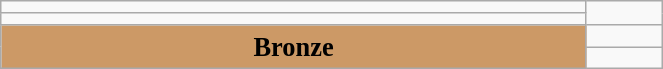<table class="wikitable" style=" text-align:center; font-size:110%;" width="35%">
<tr>
<td></td>
</tr>
<tr>
<td></td>
</tr>
<tr>
<td rowspan="2" bgcolor="#cc9966"><strong>Bronze</strong></td>
<td></td>
</tr>
<tr>
<td></td>
</tr>
</table>
